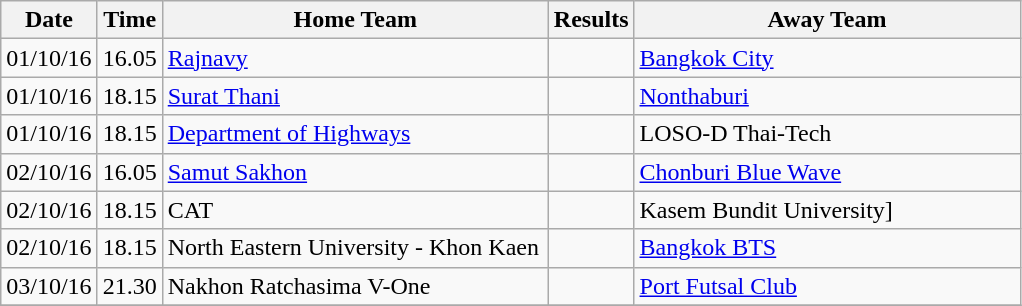<table class="wikitable">
<tr>
<th>Date</th>
<th>Time</th>
<th width="250pt">Home Team</th>
<th>Results</th>
<th width="250pt">Away Team</th>
</tr>
<tr>
<td>01/10/16</td>
<td>16.05</td>
<td><a href='#'>Rajnavy</a></td>
<td></td>
<td><a href='#'>Bangkok City</a></td>
</tr>
<tr>
<td>01/10/16</td>
<td>18.15</td>
<td><a href='#'>Surat Thani</a></td>
<td></td>
<td><a href='#'>Nonthaburi</a></td>
</tr>
<tr>
<td>01/10/16</td>
<td>18.15</td>
<td><a href='#'>Department of Highways</a></td>
<td></td>
<td>LOSO-D Thai-Tech</td>
</tr>
<tr>
<td>02/10/16</td>
<td>16.05</td>
<td><a href='#'>Samut Sakhon</a></td>
<td></td>
<td><a href='#'>Chonburi Blue Wave</a></td>
</tr>
<tr>
<td>02/10/16</td>
<td>18.15</td>
<td>CAT</td>
<td></td>
<td>Kasem Bundit University]</td>
</tr>
<tr>
<td>02/10/16</td>
<td>18.15</td>
<td>North Eastern University - Khon Kaen</td>
<td></td>
<td><a href='#'>Bangkok BTS</a></td>
</tr>
<tr>
<td>03/10/16</td>
<td>21.30</td>
<td>Nakhon Ratchasima V-One</td>
<td></td>
<td><a href='#'>Port Futsal Club</a></td>
</tr>
<tr>
</tr>
</table>
